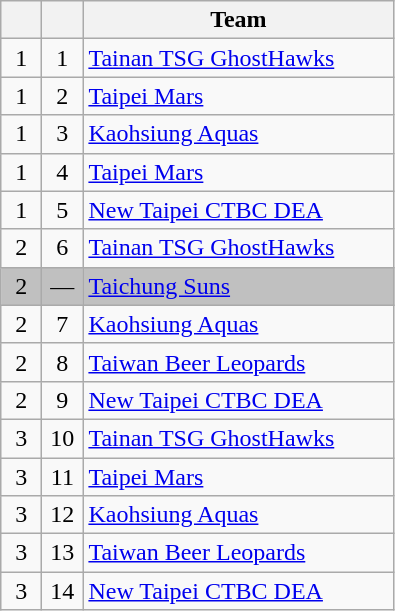<table class="wikitable sortable plainrowheaders" style="text-align:left">
<tr>
<th style="width:20px;"></th>
<th style="width:20px;"></th>
<th style="width:200px;">Team</th>
</tr>
<tr>
<td style="text-align:center">1</td>
<td style="text-align:center">1</td>
<td><a href='#'>Tainan TSG GhostHawks</a></td>
</tr>
<tr>
<td style="text-align:center">1</td>
<td style="text-align:center">2</td>
<td><a href='#'>Taipei Mars</a></td>
</tr>
<tr>
<td style="text-align:center">1</td>
<td style="text-align:center">3</td>
<td><a href='#'>Kaohsiung Aquas</a></td>
</tr>
<tr>
<td style="text-align:center">1</td>
<td style="text-align:center">4</td>
<td><a href='#'>Taipei Mars</a> </td>
</tr>
<tr>
<td style="text-align:center">1</td>
<td style="text-align:center">5</td>
<td><a href='#'>New Taipei CTBC DEA</a></td>
</tr>
<tr>
<td style="text-align:center">2</td>
<td style="text-align:center">6</td>
<td><a href='#'>Tainan TSG GhostHawks</a></td>
</tr>
<tr bgcolor="#C0C0C0">
<td style="text-align:center">2</td>
<td style="text-align:center">—</td>
<td><a href='#'>Taichung Suns</a> </td>
</tr>
<tr>
<td style="text-align:center">2</td>
<td style="text-align:center">7</td>
<td><a href='#'>Kaohsiung Aquas</a></td>
</tr>
<tr>
<td style="text-align:center">2</td>
<td style="text-align:center">8</td>
<td><a href='#'>Taiwan Beer Leopards</a></td>
</tr>
<tr>
<td style="text-align:center">2</td>
<td style="text-align:center">9</td>
<td><a href='#'>New Taipei CTBC DEA</a></td>
</tr>
<tr>
<td style="text-align:center">3</td>
<td style="text-align:center">10</td>
<td><a href='#'>Tainan TSG GhostHawks</a></td>
</tr>
<tr>
<td style="text-align:center">3</td>
<td style="text-align:center">11</td>
<td><a href='#'>Taipei Mars</a></td>
</tr>
<tr>
<td style="text-align:center">3</td>
<td style="text-align:center">12</td>
<td><a href='#'>Kaohsiung Aquas</a></td>
</tr>
<tr>
<td style="text-align:center">3</td>
<td style="text-align:center">13</td>
<td><a href='#'>Taiwan Beer Leopards</a></td>
</tr>
<tr>
<td style="text-align:center">3</td>
<td style="text-align:center">14</td>
<td><a href='#'>New Taipei CTBC DEA</a></td>
</tr>
</table>
